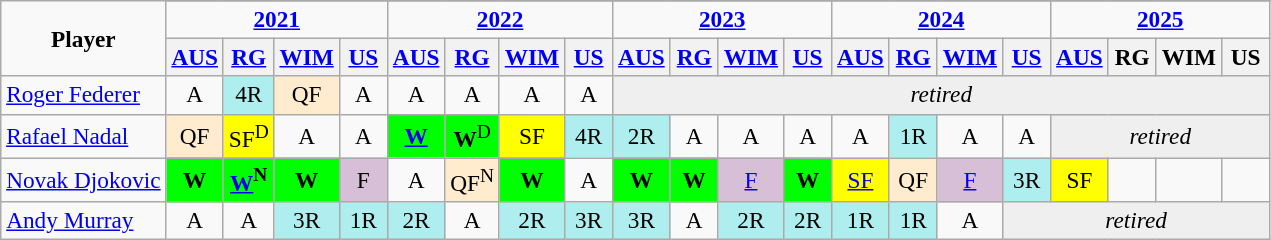<table class="wikitable" style="text-align:center;font-size:97%">
<tr>
<td colspan="1" rowspan="3"><strong>Player</strong></td>
</tr>
<tr>
<td colspan="4"><strong><a href='#'>2021</a></strong></td>
<td colspan="4"><strong><a href='#'>2022</a></strong></td>
<td colspan="4"><strong><a href='#'>2023</a></strong></td>
<td colspan="4"><strong><a href='#'>2024</a></strong></td>
<td colspan="4"><strong><a href='#'>2025</a></strong></td>
</tr>
<tr>
<th width="25"><a href='#'>AUS</a></th>
<th width="25"><a href='#'>RG</a></th>
<th width="25"><a href='#'>WIM</a></th>
<th width="25"><a href='#'>US</a></th>
<th width="25"><a href='#'>AUS</a></th>
<th width="25"><a href='#'>RG</a></th>
<th width="25"><a href='#'>WIM</a></th>
<th width="25"><a href='#'>US</a></th>
<th width="25"><a href='#'>AUS</a></th>
<th width="25"><a href='#'>RG</a></th>
<th width="25"><a href='#'>WIM</a></th>
<th width="25"><a href='#'>US</a></th>
<th !width="25"><a href='#'>AUS</a></th>
<th width="25"><a href='#'>RG</a></th>
<th width="25"><a href='#'>WIM</a></th>
<th width="25"><a href='#'>US</a></th>
<th width="25"><a href='#'>AUS</a></th>
<th width="25">RG</th>
<th width="25">WIM</th>
<th width="25">US</th>
</tr>
<tr>
<td style="text-align:left"> <a href='#'>Roger Federer</a></td>
<td>A</td>
<td style="background:#afeeee;">4R</td>
<td bgcolor="#ffebcd">QF</td>
<td>A</td>
<td>A</td>
<td>A</td>
<td>A</td>
<td>A</td>
<td bgcolor=efefef colspan=12><em>retired</em></td>
</tr>
<tr>
<td style="text-align:left"> <a href='#'>Rafael Nadal</a></td>
<td bgcolor="#ffebcd">QF</td>
<td bgcolor="yellow">SF<sup>D</sup></td>
<td>A</td>
<td>A</td>
<td bgcolor=lime><strong><a href='#'>W</a></strong></td>
<td bgcolor=lime><strong>W</strong><sup>D</sup></td>
<td bgcolor="yellow">SF</td>
<td style="background:#afeeee;">4R</td>
<td style="background:#afeeee;">2R</td>
<td>A</td>
<td>A</td>
<td>A</td>
<td>A</td>
<td style="background:#afeeee;">1R</td>
<td>A</td>
<td>A</td>
<td bgcolor=efefef colspan=4><em>retired</em></td>
</tr>
<tr>
<td style="text-align:left"> <a href='#'>Novak Djokovic</a></td>
<td bgcolor=lime><strong>W</strong></td>
<td bgcolor=lime><strong><a href='#'>W</a><sup>N</sup></strong></td>
<td bgcolor=lime><strong>W</strong></td>
<td bgcolor=thistle>F</td>
<td>A</td>
<td bgcolor="#ffebcd">QF<sup>N</sup></td>
<td bgcolor=lime><strong>W</strong></td>
<td>A</td>
<td bgcolor=lime><strong>W</strong></td>
<td bgcolor=lime><strong>W</strong></td>
<td bgcolor=thistle><a href='#'>F</a></td>
<td bgcolor=lime><strong>W</strong></td>
<td bgcolor="yellow"><a href='#'>SF</a></td>
<td bgcolor="#ffebcd">QF</td>
<td bgcolor=thistle><a href='#'>F</a></td>
<td style="background:#afeeee;">3R</td>
<td bgcolor="yellow">SF</td>
<td></td>
<td></td>
<td></td>
</tr>
<tr>
<td style="text-align:left "> <a href='#'>Andy Murray</a></td>
<td>A</td>
<td>A</td>
<td style="background:#afeeee;">3R</td>
<td style="background:#afeeee;">1R</td>
<td style="background:#afeeee;">2R</td>
<td>A</td>
<td style="background:#afeeee;">2R</td>
<td style="background:#afeeee;">3R</td>
<td style="background:#afeeee;">3R</td>
<td>A</td>
<td style="background:#afeeee;">2R</td>
<td style="background:#afeeee;">2R</td>
<td style="background:#afeeee;">1R</td>
<td style="background:#afeeee;">1R</td>
<td>A</td>
<td bgcolor=efefef colspan=8><em>retired</em></td>
</tr>
</table>
